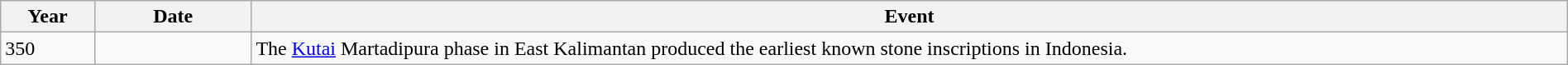<table class="wikitable" width="100%">
<tr>
<th style="width:6%">Year</th>
<th style="width:10%">Date</th>
<th>Event</th>
</tr>
<tr>
<td>350</td>
<td></td>
<td>The <a href='#'>Kutai</a> Martadipura phase in East Kalimantan produced the earliest known stone inscriptions in Indonesia.</td>
</tr>
</table>
